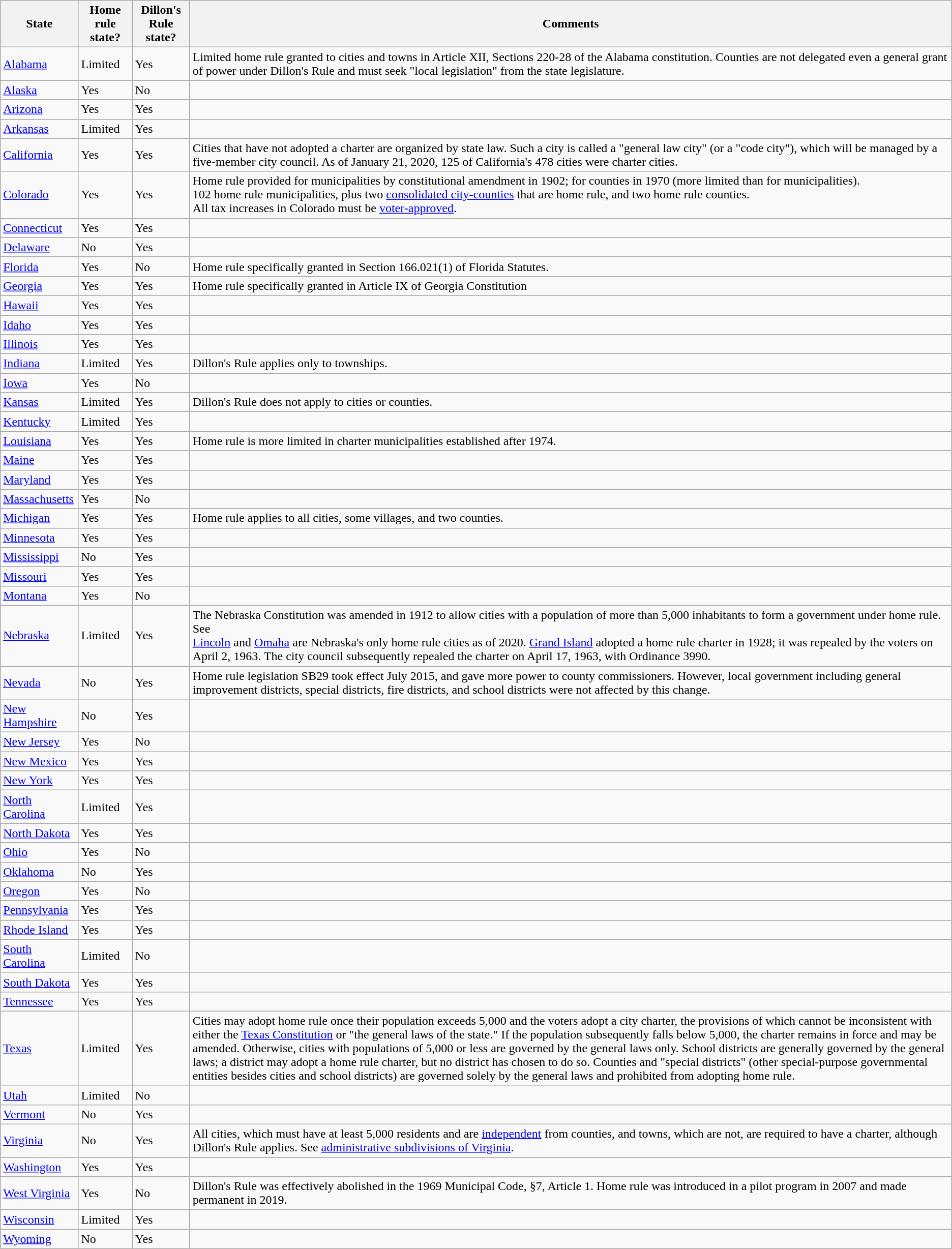<table class="wikitable sortable">
<tr>
<th>State</th>
<th>Home rule state?</th>
<th>Dillon's Rule state?</th>
<th class="unsortable">Comments</th>
</tr>
<tr>
<td><a href='#'>Alabama</a></td>
<td>Limited</td>
<td>Yes</td>
<td>Limited home rule granted to cities and towns in Article XII, Sections 220-28 of the Alabama constitution. Counties are not delegated even a general grant of power under Dillon's Rule and must seek "local legislation" from the state legislature.</td>
</tr>
<tr>
<td><a href='#'>Alaska</a></td>
<td>Yes</td>
<td>No</td>
<td></td>
</tr>
<tr>
<td><a href='#'>Arizona</a></td>
<td>Yes</td>
<td>Yes</td>
<td></td>
</tr>
<tr>
<td><a href='#'>Arkansas</a></td>
<td>Limited</td>
<td>Yes</td>
<td></td>
</tr>
<tr>
<td><a href='#'>California</a></td>
<td>Yes</td>
<td>Yes</td>
<td>Cities that have not adopted a charter are organized by state law. Such a city is called a "general law city" (or a "code city"), which will be managed by a five-member city council. As of January 21, 2020, 125 of California's 478 cities were charter cities.</td>
</tr>
<tr>
<td><a href='#'>Colorado</a></td>
<td>Yes</td>
<td>Yes</td>
<td>Home rule provided for municipalities by constitutional amendment in 1902; for counties in 1970 (more limited than for municipalities).<br>102 home rule municipalities, plus two <a href='#'>consolidated city-counties</a> that are home rule, and two home rule counties.<br>All tax increases in Colorado must be <a href='#'>voter-approved</a>.</td>
</tr>
<tr>
<td><a href='#'>Connecticut</a></td>
<td>Yes</td>
<td>Yes</td>
<td></td>
</tr>
<tr>
<td><a href='#'>Delaware</a></td>
<td>No</td>
<td>Yes</td>
<td></td>
</tr>
<tr>
<td><a href='#'>Florida</a></td>
<td>Yes</td>
<td>No</td>
<td>Home rule specifically granted in Section 166.021(1) of Florida Statutes.</td>
</tr>
<tr>
<td><a href='#'>Georgia</a></td>
<td>Yes</td>
<td>Yes</td>
<td>Home rule specifically granted in Article IX of Georgia Constitution</td>
</tr>
<tr>
<td><a href='#'>Hawaii</a></td>
<td>Yes</td>
<td>Yes</td>
<td></td>
</tr>
<tr>
<td><a href='#'>Idaho</a></td>
<td>Yes</td>
<td>Yes</td>
<td></td>
</tr>
<tr>
<td><a href='#'>Illinois</a></td>
<td>Yes</td>
<td>Yes</td>
<td></td>
</tr>
<tr>
<td><a href='#'>Indiana</a></td>
<td>Limited</td>
<td>Yes</td>
<td>Dillon's Rule applies only to townships.</td>
</tr>
<tr>
<td><a href='#'>Iowa</a></td>
<td>Yes</td>
<td>No</td>
<td></td>
</tr>
<tr>
<td><a href='#'>Kansas</a></td>
<td>Limited</td>
<td>Yes</td>
<td>Dillon's Rule does not apply to cities or counties.</td>
</tr>
<tr>
<td><a href='#'>Kentucky</a></td>
<td>Limited</td>
<td>Yes</td>
<td></td>
</tr>
<tr>
<td><a href='#'>Louisiana</a></td>
<td>Yes</td>
<td>Yes</td>
<td>Home rule is more limited in charter municipalities established after 1974.</td>
</tr>
<tr>
<td><a href='#'>Maine</a></td>
<td>Yes</td>
<td>Yes</td>
<td></td>
</tr>
<tr>
<td><a href='#'>Maryland</a></td>
<td>Yes</td>
<td>Yes</td>
<td></td>
</tr>
<tr>
<td><a href='#'>Massachusetts</a></td>
<td>Yes</td>
<td>No</td>
<td></td>
</tr>
<tr>
<td><a href='#'>Michigan</a></td>
<td>Yes</td>
<td>Yes</td>
<td>Home rule applies to all cities, some villages, and two counties.</td>
</tr>
<tr>
<td><a href='#'>Minnesota</a></td>
<td>Yes</td>
<td>Yes</td>
<td></td>
</tr>
<tr>
<td><a href='#'>Mississippi</a></td>
<td>No</td>
<td>Yes</td>
<td></td>
</tr>
<tr>
<td><a href='#'>Missouri</a></td>
<td>Yes</td>
<td>Yes</td>
<td></td>
</tr>
<tr>
<td><a href='#'>Montana</a></td>
<td>Yes</td>
<td>No</td>
<td></td>
</tr>
<tr>
<td><a href='#'>Nebraska</a></td>
<td>Limited</td>
<td>Yes</td>
<td>The Nebraska Constitution was amended in 1912 to allow cities with a population of more than 5,000 inhabitants to form a government under home rule. See <br><a href='#'>Lincoln</a> and <a href='#'>Omaha</a> are Nebraska's only home rule cities as of 2020. <a href='#'>Grand Island</a> adopted a home rule charter in 1928; it was repealed by the voters on April 2, 1963. The city council subsequently repealed the charter on April 17, 1963, with Ordinance 3990.</td>
</tr>
<tr>
<td><a href='#'>Nevada</a></td>
<td>No</td>
<td>Yes</td>
<td>Home rule legislation SB29 took effect July 2015, and gave more power to county commissioners. However, local government including general improvement districts, special districts, fire districts, and school districts were not affected by this change.</td>
</tr>
<tr>
<td><a href='#'>New Hampshire</a></td>
<td>No</td>
<td>Yes</td>
<td></td>
</tr>
<tr>
<td><a href='#'>New Jersey</a></td>
<td>Yes</td>
<td>No</td>
<td></td>
</tr>
<tr>
<td><a href='#'>New Mexico</a></td>
<td>Yes</td>
<td>Yes</td>
<td></td>
</tr>
<tr>
<td><a href='#'>New York</a></td>
<td>Yes</td>
<td>Yes</td>
<td></td>
</tr>
<tr>
<td><a href='#'>North Carolina</a></td>
<td>Limited</td>
<td>Yes</td>
<td></td>
</tr>
<tr>
<td><a href='#'>North Dakota</a></td>
<td>Yes</td>
<td>Yes</td>
<td></td>
</tr>
<tr>
<td><a href='#'>Ohio</a></td>
<td>Yes</td>
<td>No</td>
<td></td>
</tr>
<tr>
<td><a href='#'>Oklahoma</a></td>
<td>No</td>
<td>Yes</td>
<td></td>
</tr>
<tr>
<td><a href='#'>Oregon</a></td>
<td>Yes</td>
<td>No</td>
<td></td>
</tr>
<tr>
<td><a href='#'>Pennsylvania</a></td>
<td>Yes</td>
<td>Yes</td>
<td></td>
</tr>
<tr>
<td><a href='#'>Rhode Island</a></td>
<td>Yes</td>
<td>Yes</td>
<td></td>
</tr>
<tr>
<td><a href='#'>South Carolina</a></td>
<td>Limited</td>
<td>No</td>
<td></td>
</tr>
<tr>
<td><a href='#'>South Dakota</a></td>
<td>Yes</td>
<td>Yes</td>
<td></td>
</tr>
<tr>
<td><a href='#'>Tennessee</a></td>
<td>Yes</td>
<td>Yes</td>
<td></td>
</tr>
<tr>
<td><a href='#'>Texas</a></td>
<td>Limited</td>
<td>Yes</td>
<td>Cities may adopt home rule once their population exceeds 5,000 and the voters adopt a city charter, the provisions of which cannot be inconsistent with either the <a href='#'>Texas Constitution</a> or "the general laws of the state." If the population subsequently falls below 5,000, the charter remains in force and may be amended. Otherwise, cities with populations of 5,000 or less are governed by the general laws only. School districts are generally governed by the general laws; a district may adopt a home rule charter, but no district has chosen to do so. Counties and "special districts" (other special-purpose governmental entities besides cities and school districts) are governed solely by the general laws and prohibited from adopting home rule.</td>
</tr>
<tr>
<td><a href='#'>Utah</a></td>
<td>Limited</td>
<td>No</td>
<td></td>
</tr>
<tr>
<td><a href='#'>Vermont</a></td>
<td>No</td>
<td>Yes</td>
<td></td>
</tr>
<tr>
<td><a href='#'>Virginia</a></td>
<td>No</td>
<td>Yes </td>
<td>All cities, which must have at least 5,000 residents and are <a href='#'>independent</a> from counties, and towns, which are not, are required to have a charter, although Dillon's Rule applies. See <a href='#'>administrative subdivisions of Virginia</a>.</td>
</tr>
<tr>
<td><a href='#'>Washington</a></td>
<td>Yes</td>
<td>Yes</td>
<td></td>
</tr>
<tr>
<td><a href='#'>West Virginia</a></td>
<td>Yes</td>
<td>No</td>
<td>Dillon's Rule was effectively abolished in the 1969 Municipal Code, §7, Article 1. Home rule was introduced in a pilot program in 2007 and made permanent in 2019.</td>
</tr>
<tr>
<td><a href='#'>Wisconsin</a></td>
<td>Limited</td>
<td>Yes</td>
<td></td>
</tr>
<tr>
<td><a href='#'>Wyoming</a></td>
<td>No</td>
<td>Yes</td>
<td></td>
</tr>
</table>
